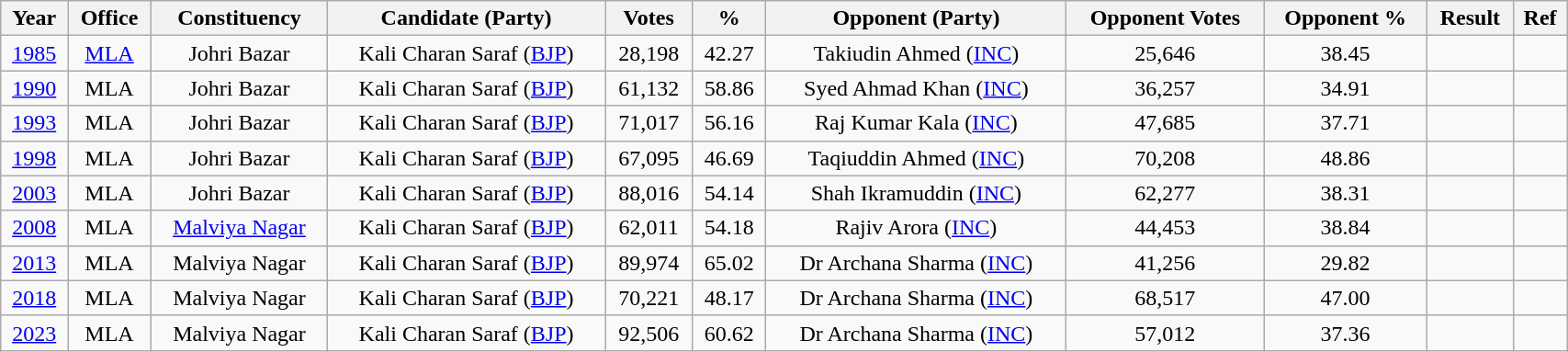<table class="wikitable" style="width:90%; text-align: center;">
<tr>
<th>Year</th>
<th>Office</th>
<th>Constituency</th>
<th>Candidate (Party)</th>
<th>Votes</th>
<th>%</th>
<th>Opponent (Party)</th>
<th>Opponent Votes</th>
<th>Opponent %</th>
<th>Result</th>
<th>Ref</th>
</tr>
<tr>
<td><a href='#'>1985</a></td>
<td><a href='#'>MLA</a></td>
<td>Johri Bazar</td>
<td>Kali Charan Saraf (<a href='#'>BJP</a>) </td>
<td>28,198</td>
<td>42.27</td>
<td>Takiudin Ahmed (<a href='#'>INC</a>) </td>
<td>25,646</td>
<td>38.45</td>
<td></td>
<td></td>
</tr>
<tr>
<td><a href='#'>1990</a></td>
<td>MLA</td>
<td>Johri Bazar</td>
<td>Kali Charan Saraf (<a href='#'>BJP</a>) </td>
<td>61,132</td>
<td>58.86</td>
<td>Syed Ahmad Khan (<a href='#'>INC</a>) </td>
<td>36,257</td>
<td>34.91</td>
<td></td>
<td></td>
</tr>
<tr>
<td><a href='#'>1993</a></td>
<td>MLA</td>
<td>Johri Bazar</td>
<td>Kali Charan Saraf (<a href='#'>BJP</a>) </td>
<td>71,017</td>
<td>56.16</td>
<td>Raj Kumar Kala (<a href='#'>INC</a>) </td>
<td>47,685</td>
<td>37.71</td>
<td></td>
<td></td>
</tr>
<tr>
<td><a href='#'>1998</a></td>
<td>MLA</td>
<td>Johri Bazar</td>
<td>Kali Charan Saraf (<a href='#'>BJP</a>) </td>
<td>67,095</td>
<td>46.69</td>
<td>Taqiuddin Ahmed (<a href='#'>INC</a>) </td>
<td>70,208</td>
<td>48.86</td>
<td></td>
<td></td>
</tr>
<tr>
<td><a href='#'>2003</a></td>
<td>MLA</td>
<td>Johri Bazar</td>
<td>Kali Charan Saraf (<a href='#'>BJP</a>) </td>
<td>88,016</td>
<td>54.14</td>
<td>Shah Ikramuddin (<a href='#'>INC</a>) </td>
<td>62,277</td>
<td>38.31</td>
<td></td>
<td></td>
</tr>
<tr>
<td><a href='#'>2008</a></td>
<td>MLA</td>
<td><a href='#'>Malviya Nagar</a></td>
<td>Kali Charan Saraf (<a href='#'>BJP</a>) </td>
<td>62,011</td>
<td>54.18</td>
<td>Rajiv Arora (<a href='#'>INC</a>) </td>
<td>44,453</td>
<td>38.84</td>
<td></td>
<td></td>
</tr>
<tr>
<td><a href='#'>2013</a></td>
<td>MLA</td>
<td>Malviya Nagar</td>
<td>Kali Charan Saraf (<a href='#'>BJP</a>) </td>
<td>89,974</td>
<td>65.02</td>
<td>Dr Archana Sharma (<a href='#'>INC</a>) </td>
<td>41,256</td>
<td>29.82</td>
<td></td>
<td></td>
</tr>
<tr>
<td><a href='#'>2018</a></td>
<td>MLA</td>
<td>Malviya Nagar</td>
<td>Kali Charan Saraf (<a href='#'>BJP</a>) </td>
<td>70,221</td>
<td>48.17</td>
<td>Dr Archana Sharma (<a href='#'>INC</a>) </td>
<td>68,517</td>
<td>47.00</td>
<td></td>
<td></td>
</tr>
<tr>
<td><a href='#'>2023</a></td>
<td>MLA</td>
<td>Malviya Nagar</td>
<td>Kali Charan Saraf (<a href='#'>BJP</a>) </td>
<td>92,506</td>
<td>60.62</td>
<td>Dr Archana Sharma (<a href='#'>INC</a>) </td>
<td>57,012</td>
<td>37.36</td>
<td></td>
<td></td>
</tr>
</table>
